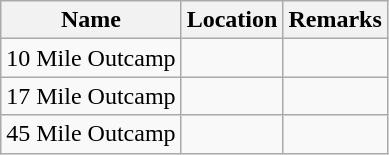<table class="wikitable">
<tr>
<th>Name</th>
<th>Location</th>
<th>Remarks</th>
</tr>
<tr>
<td>10 Mile Outcamp</td>
<td></td>
<td></td>
</tr>
<tr>
<td>17 Mile Outcamp</td>
<td></td>
<td></td>
</tr>
<tr>
<td>45 Mile Outcamp</td>
<td></td>
<td></td>
</tr>
</table>
